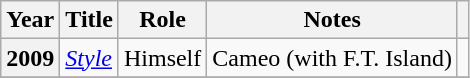<table class="wikitable  plainrowheaders">
<tr>
<th scope="col">Year</th>
<th scope="col">Title</th>
<th scope="col">Role</th>
<th scope="col">Notes</th>
<th scope="col" class="unsortable"></th>
</tr>
<tr>
<th scope="row">2009</th>
<td><em><a href='#'>Style</a></em></td>
<td>Himself</td>
<td>Cameo (with F.T. Island)</td>
<td></td>
</tr>
<tr>
</tr>
</table>
